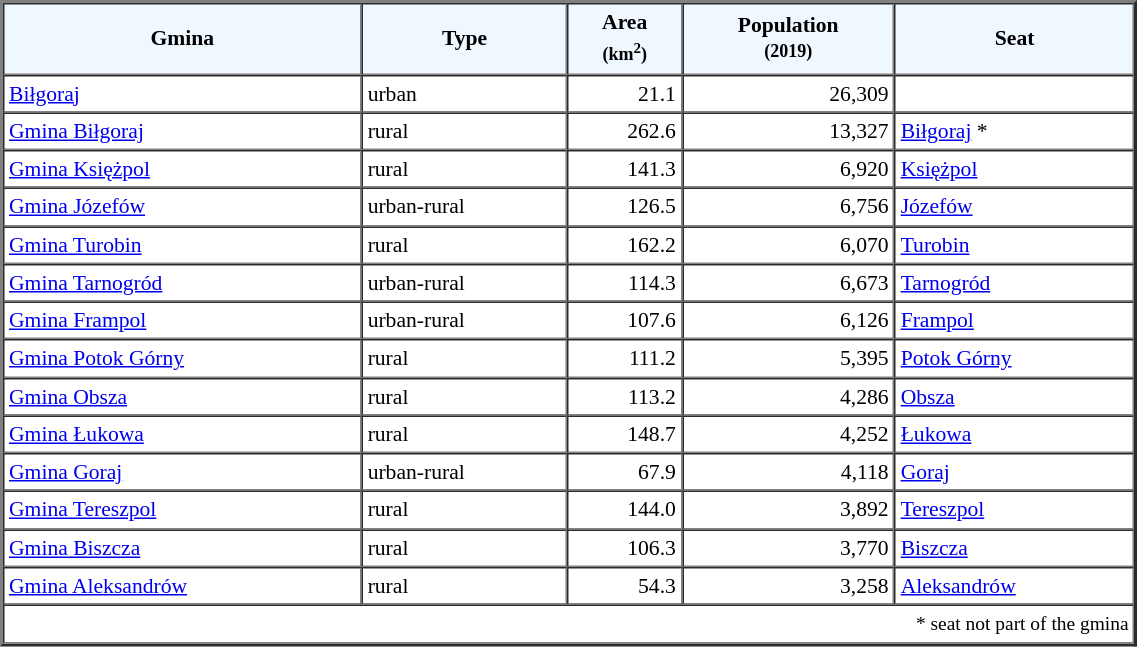<table width="60%" border="2" cellpadding="3" cellspacing="0" style="font-size:90%;line-height:120%;">
<tr bgcolor="F0F8FF">
<td style="text-align:center;"><strong>Gmina</strong></td>
<td style="text-align:center;"><strong>Type</strong></td>
<td style="text-align:center;"><strong>Area<br><small>(km<sup>2</sup>)</small></strong></td>
<td style="text-align:center;"><strong>Population<br><small>(2019)</small></strong></td>
<td style="text-align:center;"><strong>Seat</strong></td>
</tr>
<tr>
<td><a href='#'>Biłgoraj</a></td>
<td>urban</td>
<td style="text-align:right;">21.1</td>
<td style="text-align:right;">26,309</td>
<td></td>
</tr>
<tr>
<td><a href='#'>Gmina Biłgoraj</a></td>
<td>rural</td>
<td style="text-align:right;">262.6</td>
<td style="text-align:right;">13,327</td>
<td><a href='#'>Biłgoraj</a> *</td>
</tr>
<tr>
<td><a href='#'>Gmina Księżpol</a></td>
<td>rural</td>
<td style="text-align:right;">141.3</td>
<td style="text-align:right;">6,920</td>
<td><a href='#'>Księżpol</a></td>
</tr>
<tr>
<td><a href='#'>Gmina Józefów</a></td>
<td>urban-rural</td>
<td style="text-align:right;">126.5</td>
<td style="text-align:right;">6,756</td>
<td><a href='#'>Józefów</a></td>
</tr>
<tr>
<td><a href='#'>Gmina Turobin</a></td>
<td>rural</td>
<td style="text-align:right;">162.2</td>
<td style="text-align:right;">6,070</td>
<td><a href='#'>Turobin</a></td>
</tr>
<tr>
<td><a href='#'>Gmina Tarnogród</a></td>
<td>urban-rural</td>
<td style="text-align:right;">114.3</td>
<td style="text-align:right;">6,673</td>
<td><a href='#'>Tarnogród</a></td>
</tr>
<tr>
<td><a href='#'>Gmina Frampol</a></td>
<td>urban-rural</td>
<td style="text-align:right;">107.6</td>
<td style="text-align:right;">6,126</td>
<td><a href='#'>Frampol</a></td>
</tr>
<tr>
<td><a href='#'>Gmina Potok Górny</a></td>
<td>rural</td>
<td style="text-align:right;">111.2</td>
<td style="text-align:right;">5,395</td>
<td><a href='#'>Potok Górny</a></td>
</tr>
<tr>
<td><a href='#'>Gmina Obsza</a></td>
<td>rural</td>
<td style="text-align:right;">113.2</td>
<td style="text-align:right;">4,286</td>
<td><a href='#'>Obsza</a></td>
</tr>
<tr>
<td><a href='#'>Gmina Łukowa</a></td>
<td>rural</td>
<td style="text-align:right;">148.7</td>
<td style="text-align:right;">4,252</td>
<td><a href='#'>Łukowa</a></td>
</tr>
<tr>
<td><a href='#'>Gmina Goraj</a></td>
<td>urban-rural</td>
<td style="text-align:right;">67.9</td>
<td style="text-align:right;">4,118</td>
<td><a href='#'>Goraj</a></td>
</tr>
<tr>
<td><a href='#'>Gmina Tereszpol</a></td>
<td>rural</td>
<td style="text-align:right;">144.0</td>
<td style="text-align:right;">3,892</td>
<td><a href='#'>Tereszpol</a></td>
</tr>
<tr>
<td><a href='#'>Gmina Biszcza</a></td>
<td>rural</td>
<td style="text-align:right;">106.3</td>
<td style="text-align:right;">3,770</td>
<td><a href='#'>Biszcza</a></td>
</tr>
<tr>
<td><a href='#'>Gmina Aleksandrów</a></td>
<td>rural</td>
<td style="text-align:right;">54.3</td>
<td style="text-align:right;">3,258</td>
<td><a href='#'>Aleksandrów</a></td>
</tr>
<tr>
<td colspan="5" style="text-align:right;font-size:90%">* seat not part of the gmina</td>
</tr>
</table>
